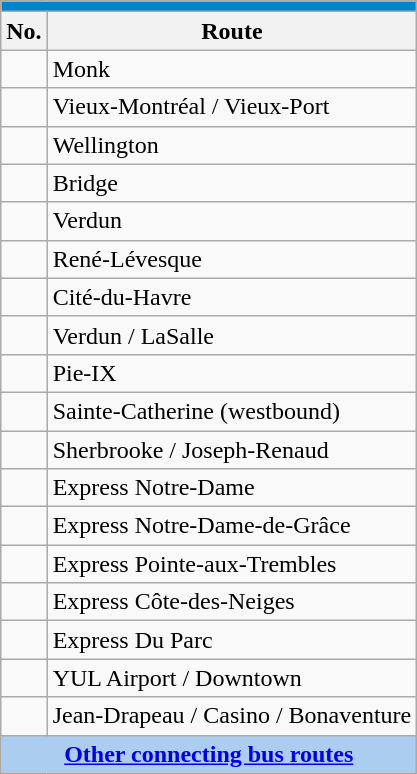<table align=center class="wikitable">
<tr>
<th style="background: #0085CA; font-size:100%; color:#FFFFFF;"colspan="4"><a href='#'></a></th>
</tr>
<tr>
<th>No.</th>
<th>Route</th>
</tr>
<tr>
<td></td>
<td>Monk</td>
</tr>
<tr>
<td></td>
<td>Vieux-Montréal / Vieux-Port</td>
</tr>
<tr>
<td></td>
<td>Wellington</td>
</tr>
<tr>
<td></td>
<td>Bridge</td>
</tr>
<tr>
<td {{Avoid wrap> </td>
<td>Verdun</td>
</tr>
<tr>
<td></td>
<td>René-Lévesque</td>
</tr>
<tr>
<td></td>
<td>Cité-du-Havre</td>
</tr>
<tr>
<td {{Avoid wrap> </td>
<td>Verdun / LaSalle</td>
</tr>
<tr ->
<td {{Avoid wrap> </td>
<td>Pie-IX</td>
</tr>
<tr>
<td {{Avoid wrap> </td>
<td>Sainte-Catherine (westbound)</td>
</tr>
<tr>
<td {{Avoid wrap> </td>
<td>Sherbrooke / Joseph-Renaud</td>
</tr>
<tr>
<td></td>
<td>Express Notre-Dame</td>
</tr>
<tr>
<td></td>
<td>Express Notre-Dame-de-Grâce</td>
</tr>
<tr>
<td></td>
<td>Express Pointe-aux-Trembles</td>
</tr>
<tr>
<td></td>
<td>Express Côte-des-Neiges</td>
</tr>
<tr>
<td></td>
<td>Express Du Parc</td>
</tr>
<tr>
<td> </td>
<td>YUL Airport / Downtown</td>
</tr>
<tr>
<td></td>
<td>Jean-Drapeau / Casino / Bonaventure</td>
</tr>
<tr>
<th style="background: #abcdef;" colspan=4><a href='#'>Other connecting bus routes</a></th>
</tr>
</table>
